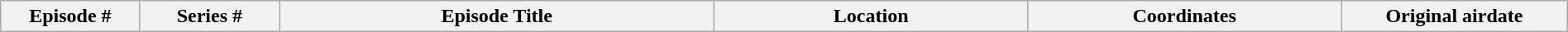<table class="wikitable plainrowheaders" style="width:100%; margin:auto;">
<tr>
<th width="8%">Episode #</th>
<th width="8%">Series #</th>
<th width="25%">Episode Title</th>
<th width="18%">Location</th>
<th width="18%">Coordinates</th>
<th width="13%">Original airdate<br><onlyinclude>












</onlyinclude></th>
</tr>
</table>
